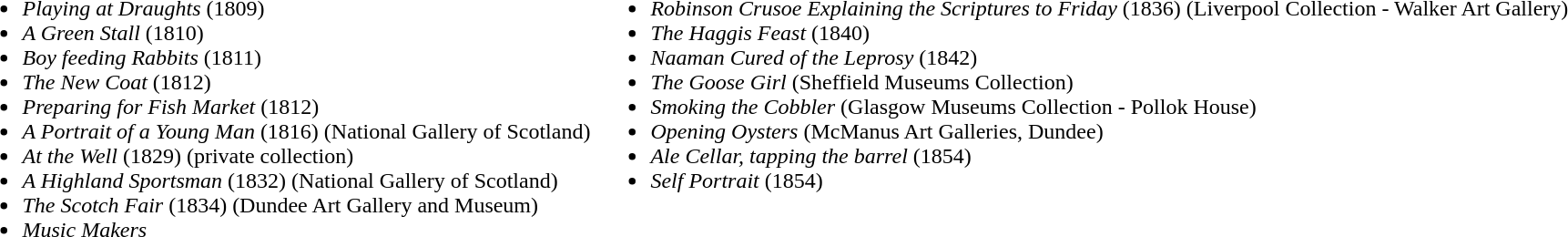<table>
<tr>
<td valign="top"><br><ul><li><em>Playing at Draughts</em> (1809)</li><li><em>A Green Stall</em> (1810)</li><li><em>Boy feeding Rabbits</em>  (1811)</li><li><em>The New Coat</em> (1812)</li><li><em>Preparing for Fish Market</em> (1812)</li><li><em>A Portrait of a Young Man</em>  (1816)  (National Gallery of Scotland)</li><li><em>At the Well</em> (1829) (private collection)</li><li><em>A Highland Sportsman</em> (1832)  (National Gallery of Scotland)</li><li><em>The Scotch Fair</em> (1834)  (Dundee Art Gallery and Museum)</li><li><em>Music Makers</em></li></ul></td>
<td valign="top"><br><ul><li><em>Robinson Crusoe Explaining the Scriptures to Friday</em>  (1836)  (Liverpool Collection - Walker Art Gallery)</li><li><em>The Haggis Feast</em>  (1840)</li><li><em>Naaman Cured of the Leprosy</em>  (1842)</li><li><em>The Goose Girl</em> (Sheffield Museums Collection)</li><li><em>Smoking the Cobbler</em> (Glasgow Museums Collection - Pollok House)</li><li><em>Opening Oysters</em> (McManus Art Galleries, Dundee)</li><li><em>Ale Cellar, tapping the barrel</em>  (1854)</li><li><em>Self Portrait</em>  (1854)</li></ul></td>
</tr>
</table>
